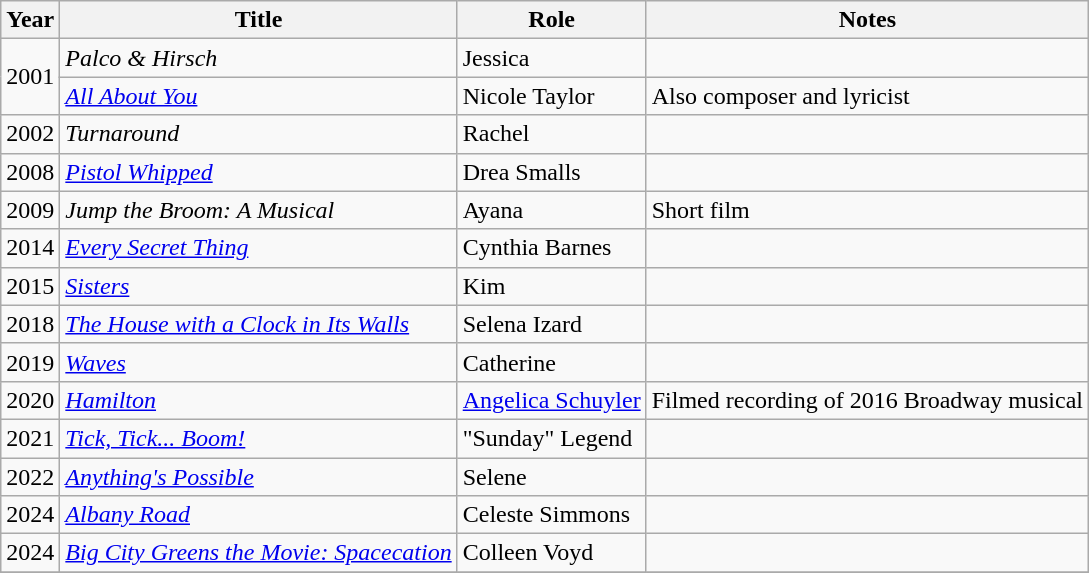<table class="wikitable sortable">
<tr>
<th>Year</th>
<th>Title</th>
<th>Role</th>
<th class="unsortable">Notes</th>
</tr>
<tr>
<td rowspan=2>2001</td>
<td><em>Palco & Hirsch</em></td>
<td>Jessica</td>
<td></td>
</tr>
<tr>
<td><em><a href='#'>All About You</a></em></td>
<td>Nicole Taylor</td>
<td>Also composer and lyricist</td>
</tr>
<tr>
<td>2002</td>
<td><em>Turnaround</em></td>
<td>Rachel</td>
<td></td>
</tr>
<tr>
<td>2008</td>
<td><em><a href='#'>Pistol Whipped</a></em></td>
<td>Drea Smalls</td>
<td></td>
</tr>
<tr>
<td>2009</td>
<td><em>Jump the Broom: A Musical</em></td>
<td>Ayana</td>
<td>Short film</td>
</tr>
<tr>
<td>2014</td>
<td><em><a href='#'>Every Secret Thing</a></em></td>
<td>Cynthia Barnes</td>
<td></td>
</tr>
<tr>
<td>2015</td>
<td><em><a href='#'>Sisters</a></em></td>
<td>Kim</td>
<td></td>
</tr>
<tr>
<td>2018</td>
<td><em><a href='#'>The House with a Clock in Its Walls</a></em></td>
<td>Selena Izard</td>
<td></td>
</tr>
<tr>
<td>2019</td>
<td><em><a href='#'>Waves</a></em></td>
<td>Catherine</td>
<td></td>
</tr>
<tr>
<td>2020</td>
<td><em><a href='#'>Hamilton</a></em></td>
<td><a href='#'>Angelica Schuyler</a></td>
<td>Filmed recording of 2016 Broadway musical</td>
</tr>
<tr>
<td>2021</td>
<td><em><a href='#'>Tick, Tick... Boom!</a></em></td>
<td>"Sunday" Legend</td>
<td></td>
</tr>
<tr>
<td>2022</td>
<td><em><a href='#'>Anything's Possible</a></em></td>
<td>Selene</td>
<td></td>
</tr>
<tr>
<td>2024</td>
<td><em><a href='#'>Albany Road</a></em></td>
<td>Celeste Simmons</td>
<td></td>
</tr>
<tr>
<td>2024</td>
<td><em><a href='#'>Big City Greens the Movie: Spacecation</a></em></td>
<td>Colleen Voyd</td>
<td></td>
</tr>
<tr>
</tr>
</table>
